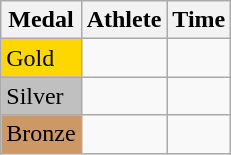<table class="wikitable">
<tr>
<th>Medal</th>
<th>Athlete</th>
<th>Time</th>
</tr>
<tr>
<td bgcolor="gold">Gold</td>
<td></td>
<td></td>
</tr>
<tr>
<td bgcolor="silver">Silver</td>
<td></td>
<td></td>
</tr>
<tr>
<td bgcolor="CC9966">Bronze</td>
<td></td>
<td></td>
</tr>
</table>
